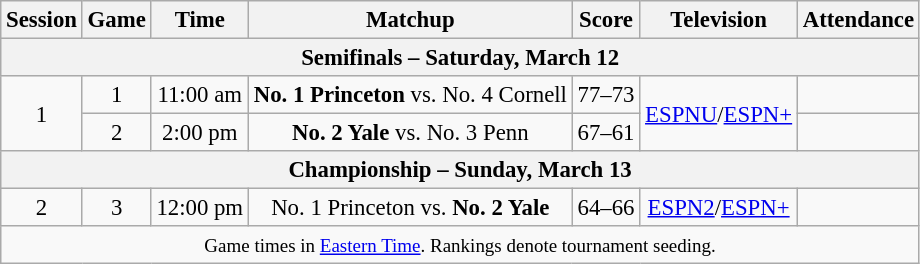<table class="wikitable" style="font-size: 95%; text-align:center">
<tr>
<th>Session</th>
<th>Game</th>
<th>Time</th>
<th>Matchup</th>
<th>Score</th>
<th>Television</th>
<th>Attendance</th>
</tr>
<tr>
<th colspan=7>Semifinals – Saturday, March 12</th>
</tr>
<tr>
<td rowspan=2>1</td>
<td>1</td>
<td>11:00 am</td>
<td><strong>No. 1 Princeton</strong> vs. No. 4 Cornell</td>
<td>77–73</td>
<td rowspan=2><a href='#'>ESPNU</a>/<a href='#'>ESPN+</a></td>
<td></td>
</tr>
<tr>
<td>2</td>
<td>2:00 pm</td>
<td><strong>No. 2 Yale</strong> vs. No. 3 Penn</td>
<td>67–61</td>
<td></td>
</tr>
<tr>
<th colspan=7>Championship – Sunday, March 13</th>
</tr>
<tr>
<td>2</td>
<td>3</td>
<td>12:00 pm</td>
<td>No. 1 Princeton vs. <strong>No. 2 Yale</strong></td>
<td>64–66</td>
<td><a href='#'>ESPN2</a>/<a href='#'>ESPN+</a></td>
<td></td>
</tr>
<tr>
<td colspan=7><small>Game times in <a href='#'>Eastern Time</a>. Rankings denote tournament seeding.</small></td>
</tr>
</table>
